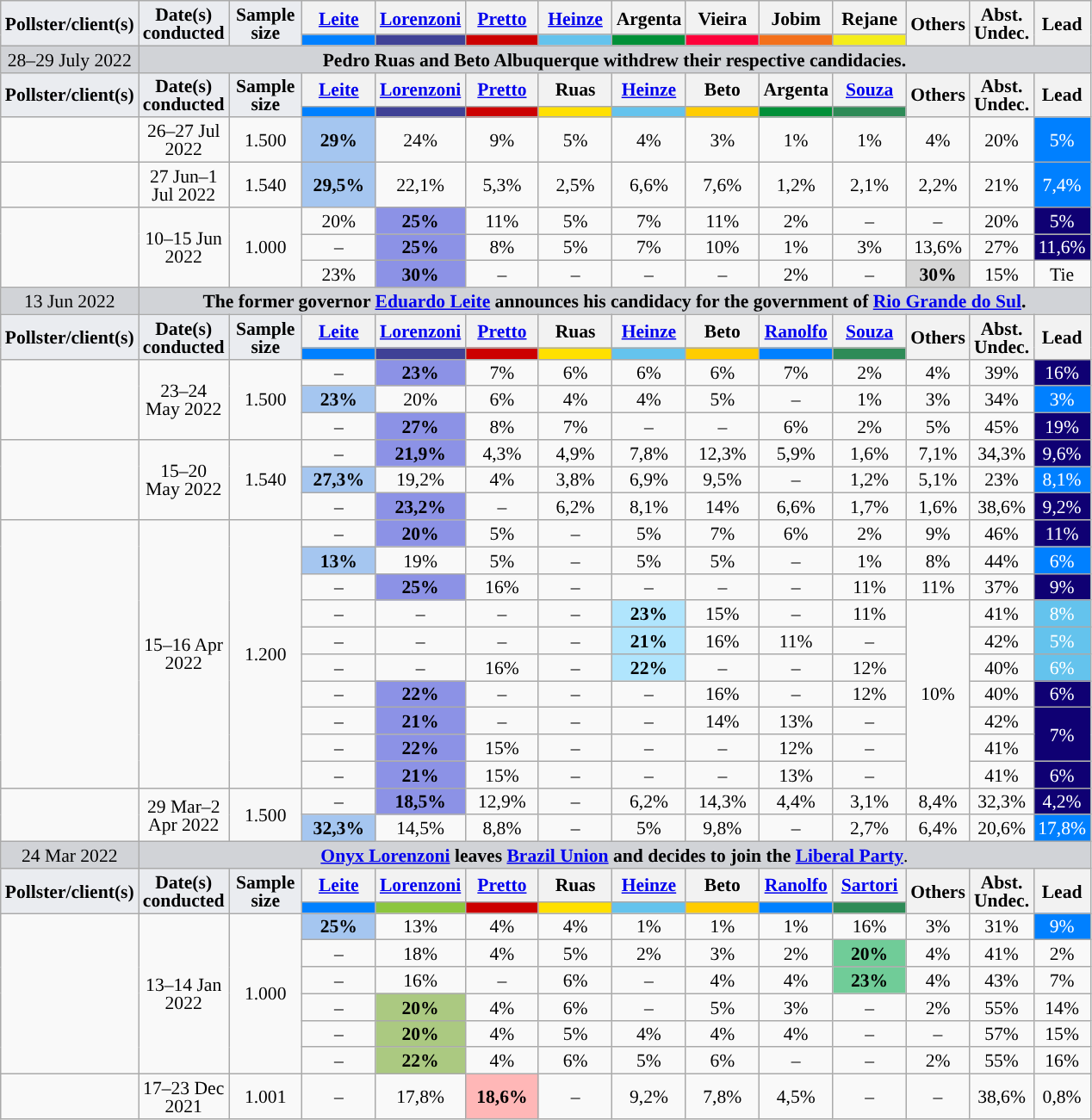<table class="wikitable sortable" style="text-align:center;font-size:90%;line-height:14px;">
<tr>
<td rowspan="2" class="unsortable" style="width:50px;background:#eaecf0;"><strong>Pollster/client(s)</strong></td>
<td rowspan="2" class="unsortable" style="width:50px;background:#eaecf0;"><strong>Date(s)<br>conducted</strong></td>
<td rowspan="2" class="unsortable" style="width:50px;background:#eaecf0;"><strong>Sample<br> size</strong></td>
<th class="unsortable" style="width:50px;"><a href='#'>Leite</a><br></th>
<th class="unsortable" style="width:50px;"><a href='#'>Lorenzoni</a><br></th>
<th class="unsortable" style="width:50px;"><a href='#'>Pretto</a><br></th>
<th class="unsortable" style="width:50px;"><a href='#'>Heinze</a><br></th>
<th class="unsortable" style="width:50px;">Argenta<br></th>
<th class="unsortable" style="width:50px;">Vieira<br></th>
<th class="unsortable" style="width:50px;">Jobim<br></th>
<th class="unsortable" style="width:50px;">Rejane<br></th>
<th rowspan="2" class="unsortable">Others</th>
<th rowspan="2" class="unsortable">Abst.<br>Undec.</th>
<th rowspan="2" class="unsortable">Lead</th>
</tr>
<tr>
<th data-sort-type="number" class="sortable" style="background:#0080FF;"></th>
<th data-sort-type="number" class="sortable" style="background:#3F4196;"></th>
<th data-sort-type="number" class="sortable" style="background:#CC0000;"></th>
<th data-sort-type="number" class="sortable" style="background:#64C3ED;"></th>
<th data-sort-type="number" class="sortable" style="background:#009038;"></th>
<th data-sort-type="number" class="sortable" style="background:#FD013A;"></th>
<th data-sort-type="number" class="sortable" style="background:#f3701b;"></th>
<th data-sort-type="number" class="sortable" style="background:#f4ed1b;"></th>
</tr>
<tr>
<td style="background:#d1d3d7;">28–29 July 2022</td>
<td colspan="13" style="background:#d1d3d7;"><strong>Pedro Ruas and Beto Albuquerque withdrew their respective candidacies.</strong> </td>
</tr>
<tr>
<td rowspan="2" class="unsortable" style="width:50px;background:#eaecf0;"><strong>Pollster/client(s)</strong></td>
<td rowspan="2" class="unsortable" style="width:50px;background:#eaecf0;"><strong>Date(s)<br>conducted</strong></td>
<td rowspan="2" class="unsortable" style="width:50px;background:#eaecf0;"><strong>Sample<br> size</strong></td>
<th class="unsortable" style="width:50px;"><a href='#'>Leite</a><br></th>
<th class="unsortable" style="width:50px;"><a href='#'>Lorenzoni</a><br></th>
<th class="unsortable" style="width:50px;"><a href='#'>Pretto</a><br></th>
<th class="unsortable" style="width:50px;">Ruas<br></th>
<th class="unsortable" style="width:50px;"><a href='#'>Heinze</a><br></th>
<th class="unsortable" style="width:50px;">Beto<br></th>
<th class="unsortable" style="width:50px;">Argenta<br></th>
<th class="unsortable" style="width:50px;"><a href='#'>Souza</a><br></th>
<th rowspan="2" class="unsortable">Others</th>
<th rowspan="2" class="unsortable">Abst.<br>Undec.</th>
<th rowspan="2" class="unsortable">Lead</th>
</tr>
<tr>
<th data-sort-type="number" class="sortable" style="background:#0080FF;"></th>
<th data-sort-type="number" class="sortable" style="background:#3F4196;"></th>
<th data-sort-type="number" class="sortable" style="background:#CC0000;"></th>
<th data-sort-type="number" class="sortable" style="background:#FFE000;"></th>
<th data-sort-type="number" class="sortable" style="background:#64C3ED;"></th>
<th data-sort-type="number" class="sortable" style="background:#ffcc00;"></th>
<th data-sort-type="number" class="sortable" style="background:#009038;"></th>
<th data-sort-type="number" class="sortable" style="background:#2E8B57;"></th>
</tr>
<tr>
<td></td>
<td>26–27 Jul 2022</td>
<td>1.500</td>
<td style="background:#a5c6f0;"><strong>29%</strong></td>
<td>24%</td>
<td>9%</td>
<td>5%</td>
<td>4%</td>
<td>3%</td>
<td>1%</td>
<td>1%</td>
<td>4%</td>
<td>20%</td>
<td style="background:#0080FF;color:#FFFFFF;">5%</td>
</tr>
<tr>
<td></td>
<td>27 Jun–1 Jul 2022</td>
<td>1.540</td>
<td style="background:#a5c6f0;"><strong>29,5%</strong></td>
<td>22,1%</td>
<td>5,3%</td>
<td>2,5%</td>
<td>6,6%</td>
<td>7,6%</td>
<td>1,2%</td>
<td>2,1%</td>
<td>2,2%</td>
<td>21%</td>
<td style="background:#0080FF;color:#FFFFFF;">7,4%</td>
</tr>
<tr>
<td rowspan="3"></td>
<td rowspan="3">10–15 Jun 2022</td>
<td rowspan="3">1.000</td>
<td>20%</td>
<td style="background:#8c92e6;"><strong>25%</strong></td>
<td>11%</td>
<td>5%</td>
<td>7%</td>
<td>11%</td>
<td>2%</td>
<td>–</td>
<td>–</td>
<td>20%</td>
<td style="background:#0F0073;color:#FFFFFF;">5%</td>
</tr>
<tr>
<td>–</td>
<td style="background:#8c92e6;"><strong>25%</strong></td>
<td>8%</td>
<td>5%</td>
<td>7%</td>
<td>10%</td>
<td>1%</td>
<td>3%</td>
<td>13,6%</td>
<td>27%</td>
<td style="background:#0F0073;color:#FFFFFF;">11,6%</td>
</tr>
<tr>
<td>23%</td>
<td style="background:#8c92e6;"><strong>30%</strong></td>
<td>–</td>
<td>–</td>
<td>–</td>
<td>–</td>
<td>2%</td>
<td>–</td>
<td style="background:#D5D5D5;"><strong>30%</strong></td>
<td>15%</td>
<td>Tie</td>
</tr>
<tr>
<td style="background:#d1d3d7;">13 Jun 2022</td>
<td colspan="13" style="background:#d1d3d7;"><strong>The former governor <a href='#'>Eduardo Leite</a> announces his candidacy for the government of <a href='#'>Rio Grande do Sul</a>.</strong></td>
</tr>
<tr>
<td rowspan="2" class="unsortable" style="width:50px;background:#eaecf0;"><strong>Pollster/client(s)</strong></td>
<td rowspan="2" class="unsortable" style="width:50px;background:#eaecf0;"><strong>Date(s)<br>conducted</strong></td>
<td rowspan="2" class="unsortable" style="width:50px;background:#eaecf0;"><strong>Sample<br> size</strong></td>
<th class="unsortable" style="width:50px;"><a href='#'>Leite</a><br></th>
<th class="unsortable" style="width:50px;"><a href='#'>Lorenzoni</a><br></th>
<th class="unsortable" style="width:50px;"><a href='#'>Pretto</a><br></th>
<th class="unsortable" style="width:50px;">Ruas<br></th>
<th class="unsortable" style="width:50px;"><a href='#'>Heinze</a><br></th>
<th class="unsortable" style="width:50px;">Beto<br></th>
<th class="unsortable" style="width:50px;"><a href='#'>Ranolfo</a><br></th>
<th class="unsortable" style="width:50px;"><a href='#'>Souza</a><br></th>
<th rowspan="2" class="unsortable">Others</th>
<th rowspan="2" class="unsortable">Abst.<br>Undec.</th>
<th rowspan="2" data-sort-type="number">Lead</th>
</tr>
<tr>
<th data-sort-type="number" class="sortable" style="background:#0080FF;"></th>
<th data-sort-type="number" class="sortable" style="background:#3F4196;"></th>
<th data-sort-type="number" class="sortable" style="background:#CC0000;"></th>
<th data-sort-type="number" class="sortable" style="background:#FFE000;"></th>
<th data-sort-type="number" class="sortable" style="background:#64C3ED;"></th>
<th data-sort-type="number" class="sortable" style="background:#ffcc00;"></th>
<th data-sort-type="number" class="sortable" style="background:#0080FF;"></th>
<th data-sort-type="number" class="sortable" style="background:#2E8B57;"></th>
</tr>
<tr>
<td rowspan="3"></td>
<td rowspan="3">23–24 May 2022</td>
<td rowspan="3">1.500</td>
<td>–</td>
<td style="background:#8c92e6;"><strong>23%</strong></td>
<td>7%</td>
<td>6%</td>
<td>6%</td>
<td>6%</td>
<td>7%</td>
<td>2%</td>
<td>4%</td>
<td>39%</td>
<td style="background:#0F0073;color:#FFFFFF;">16%</td>
</tr>
<tr>
<td style="background:#a5c6f0;"><strong>23%</strong></td>
<td>20%</td>
<td>6%</td>
<td>4%</td>
<td>4%</td>
<td>5%</td>
<td>–</td>
<td>1%</td>
<td>3%</td>
<td>34%</td>
<td style="background:#0080FF;color:#FFFFFF;">3%</td>
</tr>
<tr>
<td>–</td>
<td style="background:#8c92e6;"><strong>27%</strong></td>
<td>8%</td>
<td>7%</td>
<td>–</td>
<td>–</td>
<td>6%</td>
<td>2%</td>
<td>5%</td>
<td>45%</td>
<td style="background:#0F0073;color:#FFFFFF;">19%</td>
</tr>
<tr>
<td rowspan="3"></td>
<td rowspan="3">15–20 May 2022</td>
<td rowspan="3">1.540</td>
<td>–</td>
<td style="background:#8c92e6;"><strong>21,9%</strong></td>
<td>4,3%</td>
<td>4,9%</td>
<td>7,8%</td>
<td>12,3%</td>
<td>5,9%</td>
<td>1,6%</td>
<td>7,1%</td>
<td>34,3%</td>
<td style="background:#0F0073;color:#FFFFFF;">9,6%</td>
</tr>
<tr>
<td style="background:#a5c6f0;"><strong>27,3%</strong></td>
<td>19,2%</td>
<td>4%</td>
<td>3,8%</td>
<td>6,9%</td>
<td>9,5%</td>
<td>–</td>
<td>1,2%</td>
<td>5,1%</td>
<td>23%</td>
<td style="background:#0080FF;color:#FFFFFF;">8,1%</td>
</tr>
<tr>
<td>–</td>
<td style="background:#8c92e6;"><strong>23,2%</strong></td>
<td>–</td>
<td>6,2%</td>
<td>8,1%</td>
<td>14%</td>
<td>6,6%</td>
<td>1,7%</td>
<td>1,6%</td>
<td>38,6%</td>
<td style="background:#0F0073;color:#FFFFFF;">9,2%</td>
</tr>
<tr>
<td rowspan="10"></td>
<td rowspan="10">15–16 Apr 2022</td>
<td rowspan="10">1.200</td>
<td>–</td>
<td style="background:#8c92e6;"><strong>20%</strong></td>
<td>5%</td>
<td>–</td>
<td>5%</td>
<td>7%</td>
<td>6%</td>
<td>2%</td>
<td>9%</td>
<td>46%</td>
<td style="background:#0F0073;color:#FFFFFF;">11%</td>
</tr>
<tr>
<td style="background:#a5c6f0;"><strong>13%</strong></td>
<td>19%</td>
<td>5%</td>
<td>–</td>
<td>5%</td>
<td>5%</td>
<td>–</td>
<td>1%</td>
<td>8%</td>
<td>44%</td>
<td style="background:#0080FF;color:#FFFFFF;">6%</td>
</tr>
<tr>
<td>–</td>
<td style="background:#8c92e6;"><strong>25%</strong></td>
<td>16%</td>
<td>–</td>
<td>–</td>
<td>–</td>
<td>–</td>
<td>11%</td>
<td>11%</td>
<td>37%</td>
<td style="background:#0F0073;color:#FFFFFF;">9%</td>
</tr>
<tr>
<td>–</td>
<td>–</td>
<td>–</td>
<td>–</td>
<td style="background:#b0e5fd;"><strong>23%</strong></td>
<td>15%</td>
<td>–</td>
<td>11%</td>
<td rowspan="7">10%</td>
<td>41%</td>
<td style="background:#64C3ED;color:#FFFFFF;">8%</td>
</tr>
<tr>
<td>–</td>
<td>–</td>
<td>–</td>
<td>–</td>
<td style="background:#b0e5fd;"><strong>21%</strong></td>
<td>16%</td>
<td>11%</td>
<td>–</td>
<td>42%</td>
<td style="background:#64C3ED;color:#FFFFFF;">5%</td>
</tr>
<tr>
<td>–</td>
<td>–</td>
<td>16%</td>
<td>–</td>
<td style="background:#b0e5fd;"><strong>22%</strong></td>
<td>–</td>
<td>–</td>
<td>12%</td>
<td>40%</td>
<td style="background:#64C3ED;color:#FFFFFF;">6%</td>
</tr>
<tr>
<td>–</td>
<td style="background:#8c92e6;"><strong>22%</strong></td>
<td>–</td>
<td>–</td>
<td>–</td>
<td>16%</td>
<td>–</td>
<td>12%</td>
<td>40%</td>
<td style="background:#0F0073;color:#FFFFFF;">6%</td>
</tr>
<tr>
<td>–</td>
<td style="background:#8c92e6;"><strong>21%</strong></td>
<td>–</td>
<td>–</td>
<td>–</td>
<td>14%</td>
<td>13%</td>
<td>–</td>
<td>42%</td>
<td rowspan="2" style="background:#0F0073;color:#FFFFFF;">7%</td>
</tr>
<tr>
<td>–</td>
<td style="background:#8c92e6;"><strong>22%</strong></td>
<td>15%</td>
<td>–</td>
<td>–</td>
<td>–</td>
<td>12%</td>
<td>–</td>
<td>41%</td>
</tr>
<tr>
<td>–</td>
<td style="background:#8c92e6;"><strong>21%</strong></td>
<td>15%</td>
<td>–</td>
<td>–</td>
<td>–</td>
<td>13%</td>
<td>–</td>
<td>41%</td>
<td style="background:#0F0073;color:#FFFFFF;">6%</td>
</tr>
<tr>
<td rowspan="2"></td>
<td rowspan="2">29 Mar–2 Apr 2022</td>
<td rowspan="2">1.500</td>
<td>–</td>
<td style="background:#8c92e6;"><strong>18,5%</strong></td>
<td>12,9%</td>
<td>–</td>
<td>6,2%</td>
<td>14,3%</td>
<td>4,4%</td>
<td>3,1%</td>
<td>8,4%</td>
<td>32,3%</td>
<td style="background:#0F0073;color:#FFFFFF;">4,2%</td>
</tr>
<tr>
<td style="background:#a5c6f0;"><strong>32,3%</strong></td>
<td>14,5%</td>
<td>8,8%</td>
<td>–</td>
<td>5%</td>
<td>9,8%</td>
<td>–</td>
<td>2,7%</td>
<td>6,4%</td>
<td>20,6%</td>
<td style="background:#0080FF;color:#FFFFFF;">17,8%</td>
</tr>
<tr>
<td data-sort-type="number" class="sortable" style="background:#d1d3d7;">24 Mar 2022</td>
<td colspan="13" data-sort-type="number" class="sortable" style="background:#d1d3d7;"><strong><a href='#'>Onyx Lorenzoni</a> leaves</strong> <strong><a href='#'>Brazil Union</a> and decides to join the</strong> <a href='#'><strong>Liberal Party</strong></a>.</td>
</tr>
<tr>
<td rowspan="2" class="unsortable" style="width:50px;background:#eaecf0;"><strong>Pollster/client(s)</strong></td>
<td rowspan="2" class="unsortable" style="width:50px;background:#eaecf0;"><strong>Date(s)<br>conducted</strong></td>
<td rowspan="2" class="unsortable" style="width:50px;background:#eaecf0;"><strong>Sample<br> size</strong></td>
<th class="unsortable" style="width:50px;"><a href='#'>Leite</a><br></th>
<th class="unsortable" style="width:50px;"><a href='#'>Lorenzoni</a><br></th>
<th class="unsortable" style="width:50px;"><a href='#'>Pretto</a><br></th>
<th class="unsortable" style="width:50px;">Ruas<br></th>
<th class="unsortable" style="width:50px;"><a href='#'>Heinze</a><br></th>
<th class="unsortable" style="width:50px;">Beto<br></th>
<th class="unsortable" style="width:50px;"><a href='#'>Ranolfo</a><br></th>
<th class="unsortable" style="width:50px;"><a href='#'>Sartori</a><br></th>
<th rowspan="2" class="unsortable">Others</th>
<th rowspan="2" class="unsortable">Abst.<br>Undec.</th>
<th rowspan="2" data-sort-type="number">Lead</th>
</tr>
<tr>
<th data-sort-type="number" class="sortable" style="background:#0080FF;"></th>
<th data-sort-type="number" class="sortable" style="background:#8CC63E;"></th>
<th data-sort-type="number" class="sortable" style="background:#CC0000;"></th>
<th data-sort-type="number" class="sortable" style="background:#FFE000;"></th>
<th data-sort-type="number" class="sortable" style="background:#64C3ED;"></th>
<th data-sort-type="number" class="sortable" style="background:#ffcc00;"></th>
<th data-sort-type="number" class="sortable" style="background:#0080FF;"></th>
<th data-sort-type="number" class="sortable" style="background:#2E8B57;"></th>
</tr>
<tr>
<td rowspan="6"></td>
<td rowspan="6">13–14 Jan 2022</td>
<td rowspan="6">1.000</td>
<td style="background:#a5c6f0;"><strong>25%</strong></td>
<td>13%</td>
<td>4%</td>
<td>4%</td>
<td>1%</td>
<td>1%</td>
<td>1%</td>
<td>16%</td>
<td>3%</td>
<td>31%</td>
<td style="background:#0080FF;color:#FFFFFF;">9%</td>
</tr>
<tr>
<td>–</td>
<td>18%</td>
<td>4%</td>
<td>5%</td>
<td>2%</td>
<td>3%</td>
<td>2%</td>
<td style="background:#70cc98;"><strong>20%</strong></td>
<td>4%</td>
<td>41%</td>
<td style="background:">2%</td>
</tr>
<tr>
<td>–</td>
<td>16%</td>
<td>–</td>
<td>6%</td>
<td>–</td>
<td>4%</td>
<td>4%</td>
<td style="background:#70cc98;"><strong>23%</strong></td>
<td>4%</td>
<td>43%</td>
<td style="background:">7%</td>
</tr>
<tr>
<td>–</td>
<td style="background:#abc981;"><strong>20%</strong></td>
<td>4%</td>
<td>6%</td>
<td>–</td>
<td>5%</td>
<td>3%</td>
<td>–</td>
<td>2%</td>
<td>55%</td>
<td style="background:">14%</td>
</tr>
<tr>
<td>–</td>
<td style="background:#abc981;"><strong>20%</strong></td>
<td>4%</td>
<td>5%</td>
<td>4%</td>
<td>4%</td>
<td>4%</td>
<td>–</td>
<td>–</td>
<td>57%</td>
<td style="background:">15%</td>
</tr>
<tr>
<td>–</td>
<td style="background:#abc981;"><strong>22%</strong></td>
<td>4%</td>
<td>6%</td>
<td>5%</td>
<td>6%</td>
<td>–</td>
<td>–</td>
<td>2%</td>
<td>55%</td>
<td style="background:">16%</td>
</tr>
<tr>
<td></td>
<td>17–23 Dec 2021</td>
<td>1.001</td>
<td>–</td>
<td>17,8%</td>
<td style="background:#ffb7b7;"><strong>18,6%</strong></td>
<td>–</td>
<td>9,2%</td>
<td>7,8%</td>
<td>4,5%</td>
<td>–</td>
<td>–</td>
<td>38,6%</td>
<td style="background:">0,8%</td>
</tr>
</table>
